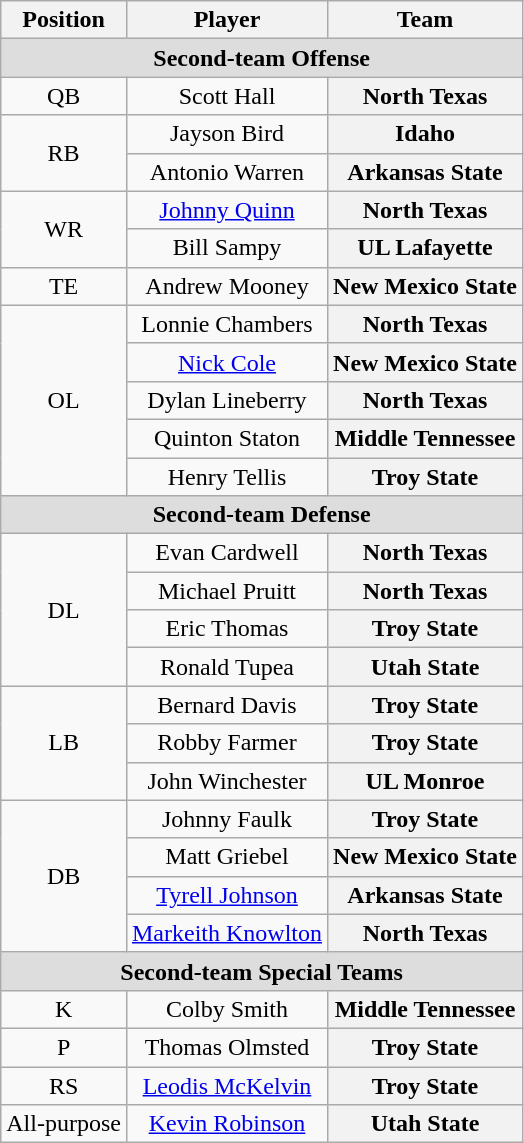<table class="wikitable">
<tr>
<th>Position</th>
<th>Player</th>
<th>Team</th>
</tr>
<tr>
<td colspan="3" style="text-align:center; background:#ddd;"><strong>Second-team Offense</strong></td>
</tr>
<tr style="text-align:center;">
<td>QB</td>
<td>Scott Hall</td>
<th Style = >North Texas</th>
</tr>
<tr style="text-align:center;">
<td rowspan="2">RB</td>
<td>Jayson Bird</td>
<th Style = >Idaho</th>
</tr>
<tr style="text-align:center;">
<td>Antonio Warren</td>
<th Style = >Arkansas State</th>
</tr>
<tr style="text-align:center;">
<td rowspan="2">WR</td>
<td><a href='#'>Johnny Quinn</a></td>
<th Style = >North Texas</th>
</tr>
<tr style="text-align:center;">
<td>Bill Sampy</td>
<th Style = >UL Lafayette</th>
</tr>
<tr style="text-align:center;">
<td>TE</td>
<td>Andrew Mooney</td>
<th Style = >New Mexico State</th>
</tr>
<tr style="text-align:center;">
<td rowspan="5">OL</td>
<td>Lonnie Chambers</td>
<th Style = >North Texas</th>
</tr>
<tr style="text-align:center;">
<td><a href='#'>Nick Cole</a></td>
<th Style = >New Mexico State</th>
</tr>
<tr style="text-align:center;">
<td>Dylan Lineberry</td>
<th Style = >North Texas</th>
</tr>
<tr style="text-align:center;">
<td>Quinton Staton</td>
<th Style = >Middle Tennessee</th>
</tr>
<tr style="text-align:center;">
<td>Henry Tellis</td>
<th Style = >Troy State</th>
</tr>
<tr>
<td colspan="3" style="text-align:center; background:#ddd;"><strong>Second-team Defense</strong></td>
</tr>
<tr style="text-align:center;">
<td rowspan="4">DL</td>
<td>Evan Cardwell</td>
<th Style = >North Texas</th>
</tr>
<tr style="text-align:center;">
<td>Michael Pruitt</td>
<th Style = >North Texas</th>
</tr>
<tr style="text-align:center;">
<td>Eric Thomas</td>
<th Style = >Troy State</th>
</tr>
<tr style="text-align:center;">
<td>Ronald Tupea</td>
<th Style = >Utah State</th>
</tr>
<tr style="text-align:center;">
<td rowspan="3">LB</td>
<td>Bernard Davis</td>
<th Style = >Troy State</th>
</tr>
<tr style="text-align:center;">
<td>Robby Farmer</td>
<th Style = >Troy State</th>
</tr>
<tr style="text-align:center;">
<td>John Winchester</td>
<th Style = >UL Monroe</th>
</tr>
<tr style="text-align:center;">
<td rowspan="4">DB</td>
<td>Johnny Faulk</td>
<th Style = >Troy State</th>
</tr>
<tr style="text-align:center;">
<td>Matt Griebel</td>
<th Style = >New Mexico State</th>
</tr>
<tr style="text-align:center;">
<td><a href='#'>Tyrell Johnson</a></td>
<th Style = >Arkansas State</th>
</tr>
<tr style="text-align:center;">
<td><a href='#'>Markeith Knowlton</a></td>
<th Style = >North Texas</th>
</tr>
<tr>
<td colspan="3" style="text-align:center; background:#ddd;"><strong>Second-team Special Teams</strong></td>
</tr>
<tr style="text-align:center;">
<td>K</td>
<td>Colby Smith</td>
<th Style = >Middle Tennessee</th>
</tr>
<tr style="text-align:center;">
<td>P</td>
<td>Thomas Olmsted</td>
<th Style = >Troy State</th>
</tr>
<tr style="text-align:center;">
<td>RS</td>
<td><a href='#'>Leodis McKelvin</a></td>
<th Style = >Troy State</th>
</tr>
<tr style="text-align:center;">
<td>All-purpose</td>
<td><a href='#'>Kevin Robinson</a></td>
<th Style = >Utah State</th>
</tr>
</table>
